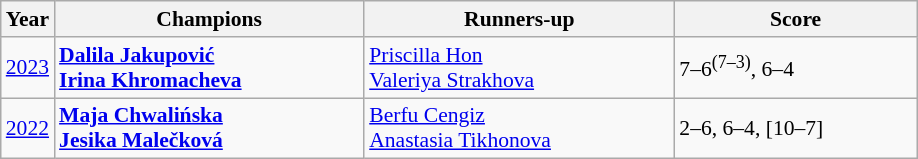<table class="wikitable" style="font-size:90%">
<tr>
<th>Year</th>
<th width="200">Champions</th>
<th width="200">Runners-up</th>
<th width="155">Score</th>
</tr>
<tr>
<td><a href='#'>2023</a></td>
<td> <strong><a href='#'>Dalila Jakupović</a></strong> <br>  <strong><a href='#'>Irina Khromacheva</a></strong></td>
<td> <a href='#'>Priscilla Hon</a> <br>  <a href='#'>Valeriya Strakhova</a></td>
<td>7–6<sup>(7–3)</sup>, 6–4</td>
</tr>
<tr>
<td><a href='#'>2022</a></td>
<td> <strong><a href='#'>Maja Chwalińska</a></strong> <br>  <strong><a href='#'>Jesika Malečková</a></strong></td>
<td> <a href='#'>Berfu Cengiz</a> <br>  <a href='#'>Anastasia Tikhonova</a></td>
<td>2–6, 6–4, [10–7]</td>
</tr>
</table>
